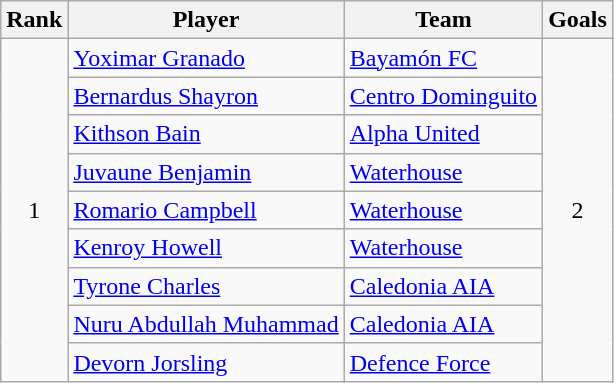<table class="wikitable">
<tr>
<th>Rank</th>
<th>Player</th>
<th>Team</th>
<th>Goals</th>
</tr>
<tr>
<td align=center rowspan=9>1</td>
<td> <a href='#'>Yoximar Granado</a></td>
<td> <a href='#'>Bayamón FC</a></td>
<td align=center rowspan=9>2</td>
</tr>
<tr>
<td> <a href='#'>Bernardus Shayron</a></td>
<td> <a href='#'>Centro Dominguito</a></td>
</tr>
<tr>
<td> <a href='#'>Kithson Bain</a></td>
<td> <a href='#'>Alpha United</a></td>
</tr>
<tr>
<td> <a href='#'>Juvaune Benjamin</a></td>
<td> <a href='#'>Waterhouse</a></td>
</tr>
<tr>
<td> <a href='#'>Romario Campbell</a></td>
<td> <a href='#'>Waterhouse</a></td>
</tr>
<tr>
<td> <a href='#'>Kenroy Howell</a></td>
<td> <a href='#'>Waterhouse</a></td>
</tr>
<tr>
<td> <a href='#'>Tyrone Charles</a></td>
<td> <a href='#'>Caledonia AIA</a></td>
</tr>
<tr>
<td> <a href='#'>Nuru Abdullah Muhammad</a></td>
<td> <a href='#'>Caledonia AIA</a></td>
</tr>
<tr>
<td> <a href='#'>Devorn Jorsling</a></td>
<td> <a href='#'>Defence Force</a></td>
</tr>
</table>
